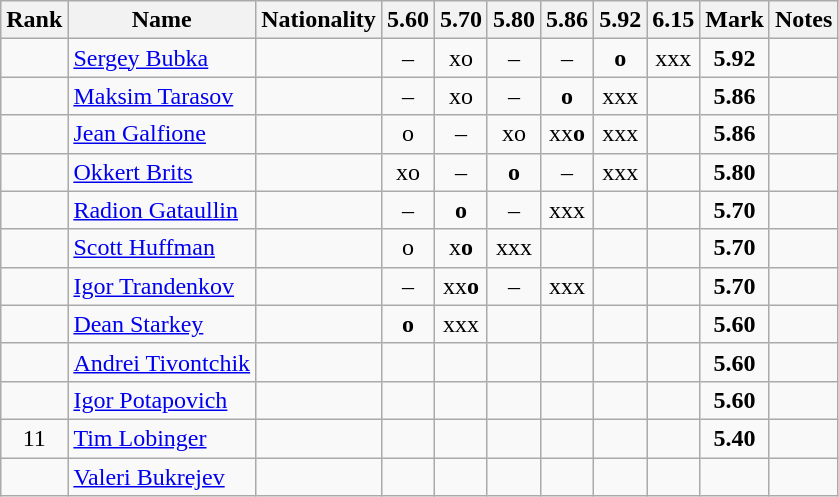<table class="wikitable sortable" style="text-align:center">
<tr>
<th>Rank</th>
<th>Name</th>
<th>Nationality</th>
<th>5.60</th>
<th>5.70</th>
<th>5.80</th>
<th>5.86</th>
<th>5.92</th>
<th>6.15</th>
<th>Mark</th>
<th>Notes</th>
</tr>
<tr>
<td></td>
<td align=left><a href='#'>Sergey Bubka</a></td>
<td align=left></td>
<td>–</td>
<td>xo</td>
<td>–</td>
<td>–</td>
<td><strong>o</strong></td>
<td>xxx</td>
<td><strong>5.92</strong></td>
<td></td>
</tr>
<tr>
<td></td>
<td align=left><a href='#'>Maksim Tarasov</a></td>
<td align=left></td>
<td>–</td>
<td>xo</td>
<td>–</td>
<td><strong>o</strong></td>
<td>xxx</td>
<td></td>
<td><strong>5.86</strong></td>
<td></td>
</tr>
<tr>
<td></td>
<td align=left><a href='#'>Jean Galfione</a></td>
<td align=left></td>
<td>o</td>
<td>–</td>
<td>xo</td>
<td>xx<strong>o</strong></td>
<td>xxx</td>
<td></td>
<td><strong>5.86</strong></td>
<td></td>
</tr>
<tr>
<td></td>
<td align=left><a href='#'>Okkert Brits</a></td>
<td align=left></td>
<td>xo</td>
<td>–</td>
<td><strong>o</strong></td>
<td>–</td>
<td>xxx</td>
<td></td>
<td><strong>5.80</strong></td>
<td></td>
</tr>
<tr>
<td></td>
<td align=left><a href='#'>Radion Gataullin</a></td>
<td align=left></td>
<td>–</td>
<td><strong>o</strong></td>
<td>–</td>
<td>xxx</td>
<td></td>
<td></td>
<td><strong>5.70</strong></td>
<td></td>
</tr>
<tr>
<td></td>
<td align=left><a href='#'>Scott Huffman</a></td>
<td align=left></td>
<td>o</td>
<td>x<strong>o</strong></td>
<td>xxx</td>
<td></td>
<td></td>
<td></td>
<td><strong>5.70</strong></td>
<td></td>
</tr>
<tr>
<td></td>
<td align=left><a href='#'>Igor Trandenkov</a></td>
<td align=left></td>
<td>–</td>
<td>xx<strong>o</strong></td>
<td>–</td>
<td>xxx</td>
<td></td>
<td></td>
<td><strong>5.70</strong></td>
<td></td>
</tr>
<tr>
<td></td>
<td align=left><a href='#'>Dean Starkey</a></td>
<td align=left></td>
<td><strong>o</strong></td>
<td>xxx</td>
<td></td>
<td></td>
<td></td>
<td></td>
<td><strong>5.60</strong></td>
<td></td>
</tr>
<tr>
<td></td>
<td align=left><a href='#'>Andrei Tivontchik</a></td>
<td align=left></td>
<td></td>
<td></td>
<td></td>
<td></td>
<td></td>
<td></td>
<td><strong>5.60</strong></td>
<td></td>
</tr>
<tr>
<td></td>
<td align=left><a href='#'>Igor Potapovich</a></td>
<td align=left></td>
<td></td>
<td></td>
<td></td>
<td></td>
<td></td>
<td></td>
<td><strong>5.60</strong></td>
<td></td>
</tr>
<tr>
<td>11</td>
<td align=left><a href='#'>Tim Lobinger</a></td>
<td align=left></td>
<td></td>
<td></td>
<td></td>
<td></td>
<td></td>
<td></td>
<td><strong>5.40</strong></td>
<td></td>
</tr>
<tr>
<td></td>
<td align=left><a href='#'>Valeri Bukrejev</a></td>
<td align=left></td>
<td></td>
<td></td>
<td></td>
<td></td>
<td></td>
<td></td>
<td><strong></strong></td>
<td></td>
</tr>
</table>
